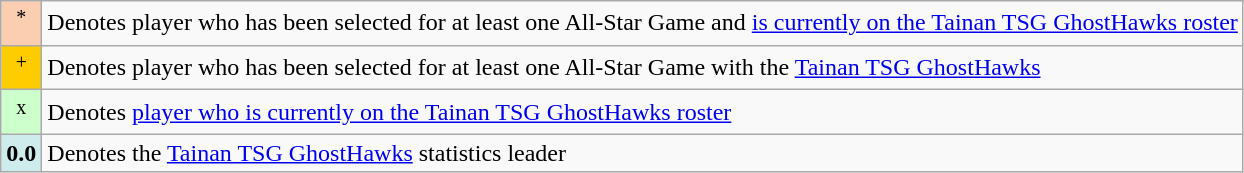<table class="wikitable">
<tr>
<td align="center" bgcolor="#FBCEB1" width="20"><sup>*</sup></td>
<td>Denotes player who has been selected for at least one All-Star Game and <a href='#'>is currently on the Tainan TSG GhostHawks roster</a></td>
</tr>
<tr>
<td align="center" bgcolor="#FFCC00" width="20"><sup>+</sup></td>
<td>Denotes player who has been selected for at least one All-Star Game with the <a href='#'>Tainan TSG GhostHawks</a></td>
</tr>
<tr>
<td align="center" bgcolor="#CCFFCC" width="20"><sup>x</sup></td>
<td>Denotes <a href='#'>player who is currently on the Tainan TSG GhostHawks roster</a></td>
</tr>
<tr>
<td align="center" bgcolor="#CFECEC" width="20"><strong>0.0</strong></td>
<td>Denotes the <a href='#'>Tainan TSG GhostHawks</a> statistics leader</td>
</tr>
</table>
